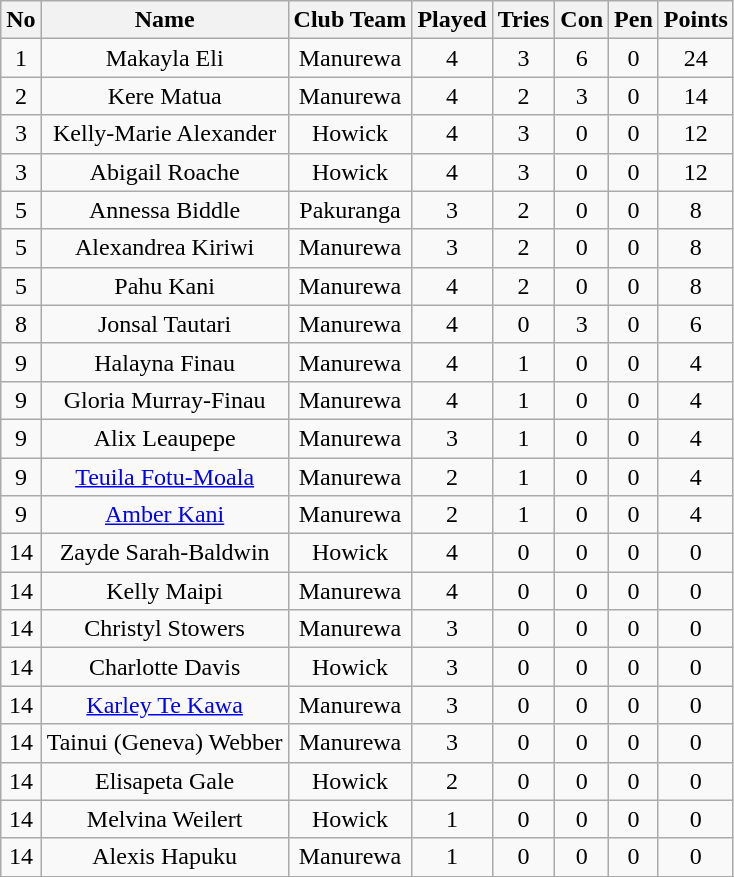<table class="wikitable sortable" style="text-align: center;">
<tr>
<th>No</th>
<th>Name</th>
<th>Club Team</th>
<th>Played</th>
<th>Tries</th>
<th>Con</th>
<th>Pen</th>
<th>Points</th>
</tr>
<tr>
<td>1</td>
<td>Makayla Eli</td>
<td>Manurewa</td>
<td>4</td>
<td>3</td>
<td>6</td>
<td>0</td>
<td>24</td>
</tr>
<tr>
<td>2</td>
<td>Kere Matua</td>
<td>Manurewa</td>
<td>4</td>
<td>2</td>
<td>3</td>
<td>0</td>
<td>14</td>
</tr>
<tr>
<td>3</td>
<td>Kelly-Marie Alexander</td>
<td>Howick</td>
<td>4</td>
<td>3</td>
<td>0</td>
<td>0</td>
<td>12</td>
</tr>
<tr>
<td>3</td>
<td>Abigail Roache</td>
<td>Howick</td>
<td>4</td>
<td>3</td>
<td>0</td>
<td>0</td>
<td>12</td>
</tr>
<tr>
<td>5</td>
<td>Annessa Biddle</td>
<td>Pakuranga</td>
<td>3</td>
<td>2</td>
<td>0</td>
<td>0</td>
<td>8</td>
</tr>
<tr>
<td>5</td>
<td>Alexandrea Kiriwi</td>
<td>Manurewa</td>
<td>3</td>
<td>2</td>
<td>0</td>
<td>0</td>
<td>8</td>
</tr>
<tr>
<td>5</td>
<td>Pahu Kani</td>
<td>Manurewa</td>
<td>4</td>
<td>2</td>
<td>0</td>
<td>0</td>
<td>8</td>
</tr>
<tr>
<td>8</td>
<td>Jonsal Tautari</td>
<td>Manurewa</td>
<td>4</td>
<td>0</td>
<td>3</td>
<td>0</td>
<td>6</td>
</tr>
<tr>
<td>9</td>
<td>Halayna Finau</td>
<td>Manurewa</td>
<td>4</td>
<td>1</td>
<td>0</td>
<td>0</td>
<td>4</td>
</tr>
<tr>
<td>9</td>
<td>Gloria Murray-Finau</td>
<td>Manurewa</td>
<td>4</td>
<td>1</td>
<td>0</td>
<td>0</td>
<td>4</td>
</tr>
<tr>
<td>9</td>
<td>Alix Leaupepe</td>
<td>Manurewa</td>
<td>3</td>
<td>1</td>
<td>0</td>
<td>0</td>
<td>4</td>
</tr>
<tr>
<td>9</td>
<td><a href='#'>Teuila Fotu-Moala</a></td>
<td>Manurewa</td>
<td>2</td>
<td>1</td>
<td>0</td>
<td>0</td>
<td>4</td>
</tr>
<tr>
<td>9</td>
<td><a href='#'>Amber Kani</a></td>
<td>Manurewa</td>
<td>2</td>
<td>1</td>
<td>0</td>
<td>0</td>
<td>4</td>
</tr>
<tr>
<td>14</td>
<td>Zayde Sarah-Baldwin</td>
<td>Howick</td>
<td>4</td>
<td>0</td>
<td>0</td>
<td>0</td>
<td>0</td>
</tr>
<tr>
<td>14</td>
<td>Kelly Maipi</td>
<td>Manurewa</td>
<td>4</td>
<td>0</td>
<td>0</td>
<td>0</td>
<td>0</td>
</tr>
<tr>
<td>14</td>
<td>Christyl Stowers</td>
<td>Manurewa</td>
<td>3</td>
<td>0</td>
<td>0</td>
<td>0</td>
<td>0</td>
</tr>
<tr>
<td>14</td>
<td>Charlotte Davis</td>
<td>Howick</td>
<td>3</td>
<td>0</td>
<td>0</td>
<td>0</td>
<td>0</td>
</tr>
<tr>
<td>14</td>
<td><a href='#'>Karley Te Kawa</a></td>
<td>Manurewa</td>
<td>3</td>
<td>0</td>
<td>0</td>
<td>0</td>
<td>0</td>
</tr>
<tr>
<td>14</td>
<td>Tainui (Geneva) Webber</td>
<td>Manurewa</td>
<td>3</td>
<td>0</td>
<td>0</td>
<td>0</td>
<td>0</td>
</tr>
<tr>
<td>14</td>
<td>Elisapeta Gale</td>
<td>Howick</td>
<td>2</td>
<td>0</td>
<td>0</td>
<td>0</td>
<td>0</td>
</tr>
<tr>
<td>14</td>
<td>Melvina Weilert</td>
<td>Howick</td>
<td>1</td>
<td>0</td>
<td>0</td>
<td>0</td>
<td>0</td>
</tr>
<tr>
<td>14</td>
<td>Alexis Hapuku</td>
<td>Manurewa</td>
<td>1</td>
<td>0</td>
<td>0</td>
<td>0</td>
<td>0</td>
</tr>
<tr>
</tr>
</table>
